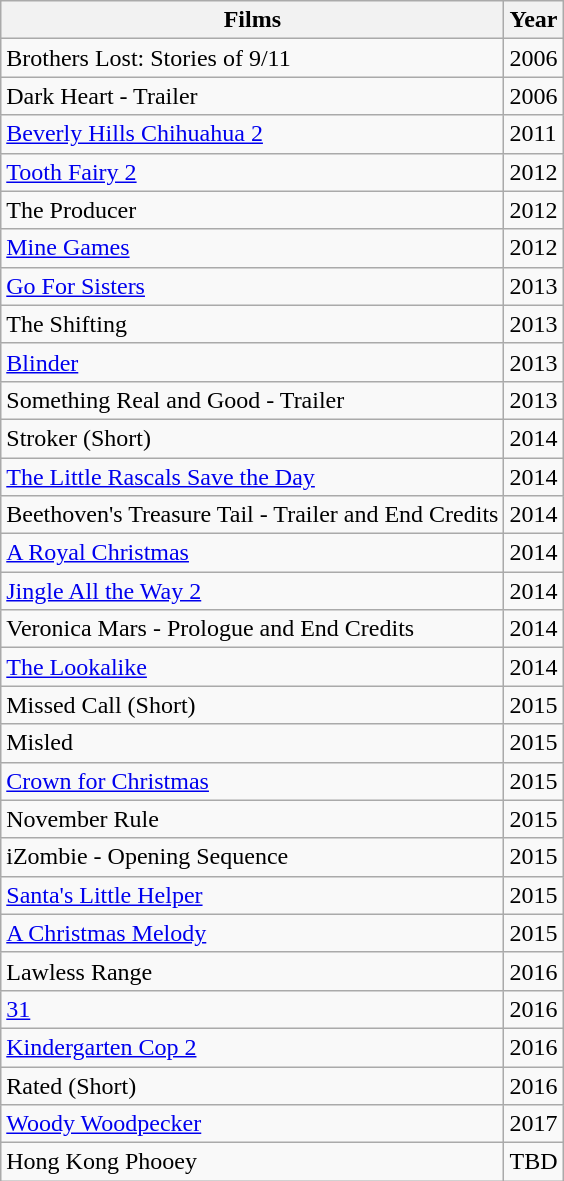<table class="wikitable">
<tr>
<th>Films</th>
<th>Year</th>
</tr>
<tr>
<td>Brothers Lost: Stories of 9/11</td>
<td>2006</td>
</tr>
<tr>
<td>Dark Heart - Trailer</td>
<td>2006</td>
</tr>
<tr>
<td><a href='#'>Beverly Hills Chihuahua 2</a></td>
<td>2011</td>
</tr>
<tr>
<td><a href='#'>Tooth Fairy 2</a></td>
<td>2012</td>
</tr>
<tr>
<td>The Producer</td>
<td>2012</td>
</tr>
<tr>
<td><a href='#'>Mine Games</a></td>
<td>2012</td>
</tr>
<tr>
<td><a href='#'>Go For Sisters</a></td>
<td>2013</td>
</tr>
<tr>
<td>The Shifting</td>
<td>2013</td>
</tr>
<tr>
<td><a href='#'>Blinder</a></td>
<td>2013</td>
</tr>
<tr>
<td>Something Real and Good - Trailer</td>
<td>2013</td>
</tr>
<tr>
<td>Stroker (Short)</td>
<td>2014</td>
</tr>
<tr>
<td><a href='#'>The Little Rascals Save the Day</a></td>
<td>2014</td>
</tr>
<tr>
<td>Beethoven's Treasure Tail - Trailer and End Credits</td>
<td>2014</td>
</tr>
<tr>
<td><a href='#'>A Royal Christmas</a></td>
<td>2014</td>
</tr>
<tr>
<td><a href='#'>Jingle All the Way 2</a></td>
<td>2014</td>
</tr>
<tr>
<td>Veronica Mars - Prologue and End Credits</td>
<td>2014</td>
</tr>
<tr>
<td><a href='#'>The Lookalike</a></td>
<td>2014</td>
</tr>
<tr>
<td>Missed Call (Short)</td>
<td>2015</td>
</tr>
<tr>
<td>Misled</td>
<td>2015</td>
</tr>
<tr>
<td><a href='#'>Crown for Christmas</a></td>
<td>2015</td>
</tr>
<tr>
<td>November Rule</td>
<td>2015</td>
</tr>
<tr>
<td>iZombie - Opening Sequence</td>
<td>2015</td>
</tr>
<tr>
<td><a href='#'>Santa's Little Helper</a></td>
<td>2015</td>
</tr>
<tr>
<td><a href='#'>A Christmas Melody</a></td>
<td>2015</td>
</tr>
<tr>
<td>Lawless Range</td>
<td>2016</td>
</tr>
<tr>
<td><a href='#'>31</a></td>
<td>2016</td>
</tr>
<tr>
<td><a href='#'>Kindergarten Cop 2</a></td>
<td>2016</td>
</tr>
<tr>
<td>Rated (Short)</td>
<td>2016</td>
</tr>
<tr>
<td><a href='#'>Woody Woodpecker</a></td>
<td>2017</td>
</tr>
<tr>
<td>Hong Kong Phooey</td>
<td>TBD</td>
</tr>
</table>
